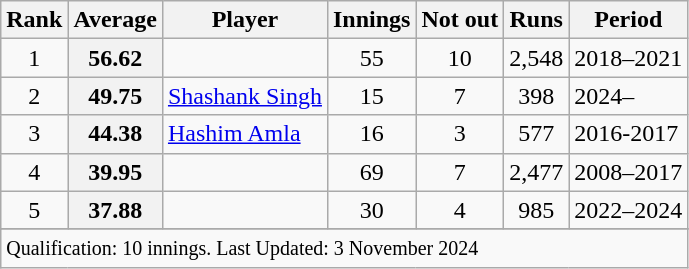<table class="wikitable">
<tr>
<th>Rank</th>
<th>Average</th>
<th>Player</th>
<th>Innings</th>
<th>Not out</th>
<th>Runs</th>
<th>Period</th>
</tr>
<tr>
<td style="text-align:center">1</td>
<th scope=row style=text-align:center;>56.62</th>
<td></td>
<td style="text-align:center">55</td>
<td style="text-align:center">10</td>
<td style="text-align:center">2,548</td>
<td>2018–2021</td>
</tr>
<tr>
<td style="text-align:center">2</td>
<th scope=row style=text-align:center;>49.75</th>
<td><a href='#'>Shashank Singh</a></td>
<td style="text-align:center">15</td>
<td style="text-align:center">7</td>
<td style="text-align:center">398</td>
<td>2024–</td>
</tr>
<tr>
<td style="text-align:center">3</td>
<th scope=row style=text-align:center;>44.38</th>
<td><a href='#'>Hashim Amla</a></td>
<td style="text-align:center">16</td>
<td style="text-align:center">3</td>
<td style="text-align:center">577</td>
<td>2016-2017</td>
</tr>
<tr>
<td style="text-align:center">4</td>
<th scope=row style=text-align:center;>39.95</th>
<td></td>
<td style="text-align:center">69</td>
<td style="text-align:center">7</td>
<td style="text-align:center">2,477</td>
<td>2008–2017</td>
</tr>
<tr>
<td style="text-align:center">5</td>
<th scope=row style=text-align:center;>37.88</th>
<td></td>
<td style="text-align:center">30</td>
<td style="text-align:center">4</td>
<td style="text-align:center">985</td>
<td>2022–2024</td>
</tr>
<tr>
</tr>
<tr class=sortbottom>
<td colspan=7><small>Qualification: 10 innings. Last Updated: 3 November 2024</small></td>
</tr>
</table>
